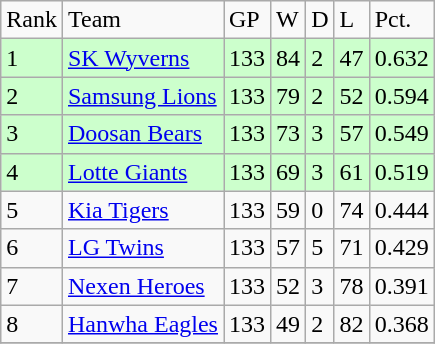<table class="wikitable">
<tr>
<td>Rank</td>
<td>Team</td>
<td>GP</td>
<td>W</td>
<td>D</td>
<td>L</td>
<td>Pct.</td>
</tr>
<tr bgcolor="#ccffcc">
<td>1</td>
<td><a href='#'>SK Wyverns</a></td>
<td>133</td>
<td>84</td>
<td>2</td>
<td>47</td>
<td>0.632</td>
</tr>
<tr bgcolor="#ccffcc">
<td>2</td>
<td><a href='#'>Samsung Lions</a></td>
<td>133</td>
<td>79</td>
<td>2</td>
<td>52</td>
<td>0.594</td>
</tr>
<tr bgcolor="#ccffcc">
<td>3</td>
<td><a href='#'>Doosan Bears</a></td>
<td>133</td>
<td>73</td>
<td>3</td>
<td>57</td>
<td>0.549</td>
</tr>
<tr bgcolor="#ccffcc">
<td>4</td>
<td><a href='#'>Lotte Giants</a></td>
<td>133</td>
<td>69</td>
<td>3</td>
<td>61</td>
<td>0.519</td>
</tr>
<tr>
<td>5</td>
<td><a href='#'>Kia Tigers</a></td>
<td>133</td>
<td>59</td>
<td>0</td>
<td>74</td>
<td>0.444</td>
</tr>
<tr>
<td>6</td>
<td><a href='#'>LG Twins</a></td>
<td>133</td>
<td>57</td>
<td>5</td>
<td>71</td>
<td>0.429</td>
</tr>
<tr>
<td>7</td>
<td><a href='#'>Nexen Heroes</a></td>
<td>133</td>
<td>52</td>
<td>3</td>
<td>78</td>
<td>0.391</td>
</tr>
<tr>
<td>8</td>
<td><a href='#'>Hanwha Eagles</a></td>
<td>133</td>
<td>49</td>
<td>2</td>
<td>82</td>
<td>0.368</td>
</tr>
<tr>
</tr>
</table>
